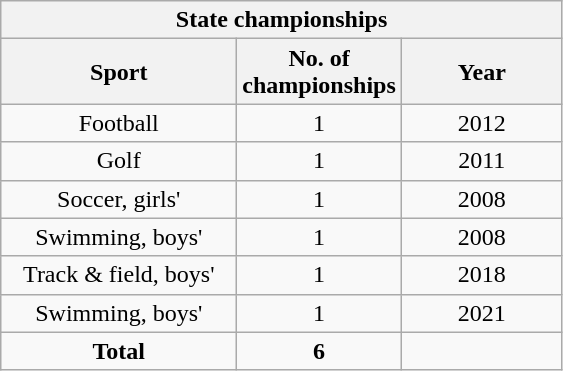<table class="wikitable sortable" style="text-align: center;">
<tr>
<th colspan="3">State championships</th>
</tr>
<tr>
<th width="150px" class="unsortable">Sport</th>
<th width="100px" class="unsortable">No. of championships</th>
<th width="100px" class="unsortable">Year</th>
</tr>
<tr>
<td>Football</td>
<td>1</td>
<td>2012</td>
</tr>
<tr>
<td>Golf</td>
<td>1</td>
<td>2011</td>
</tr>
<tr>
<td>Soccer, girls'</td>
<td>1</td>
<td>2008</td>
</tr>
<tr>
<td>Swimming, boys'</td>
<td>1</td>
<td>2008</td>
</tr>
<tr>
<td>Track & field, boys'</td>
<td>1</td>
<td>2018</td>
</tr>
<tr>
<td>Swimming, boys'</td>
<td>1</td>
<td>2021</td>
</tr>
<tr>
<td><strong>Total</strong></td>
<td><strong>6</strong></td>
<td> </td>
</tr>
</table>
